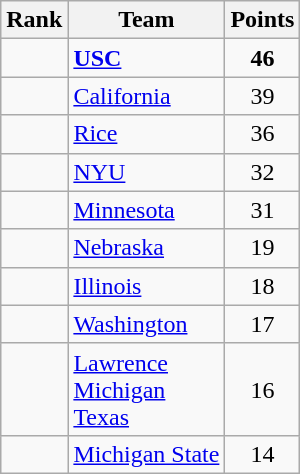<table class="wikitable sortable" style="text-align:center">
<tr>
<th>Rank</th>
<th>Team</th>
<th>Points</th>
</tr>
<tr>
<td></td>
<td align=left><strong><a href='#'>USC</a></strong></td>
<td><strong>46</strong></td>
</tr>
<tr>
<td></td>
<td align=left><a href='#'>California</a></td>
<td>39</td>
</tr>
<tr>
<td></td>
<td align=left><a href='#'>Rice</a></td>
<td>36</td>
</tr>
<tr>
<td></td>
<td align=left><a href='#'>NYU</a></td>
<td>32</td>
</tr>
<tr>
<td></td>
<td align=left><a href='#'>Minnesota</a></td>
<td>31</td>
</tr>
<tr>
<td></td>
<td align=left><a href='#'>Nebraska</a></td>
<td>19</td>
</tr>
<tr>
<td></td>
<td align=left><a href='#'>Illinois</a></td>
<td>18</td>
</tr>
<tr>
<td></td>
<td align=left><a href='#'>Washington</a></td>
<td>17</td>
</tr>
<tr>
<td></td>
<td align=left><a href='#'>Lawrence</a><br><a href='#'>Michigan</a><br><a href='#'>Texas</a></td>
<td>16</td>
</tr>
<tr>
<td></td>
<td align=left><a href='#'>Michigan State</a></td>
<td>14</td>
</tr>
</table>
